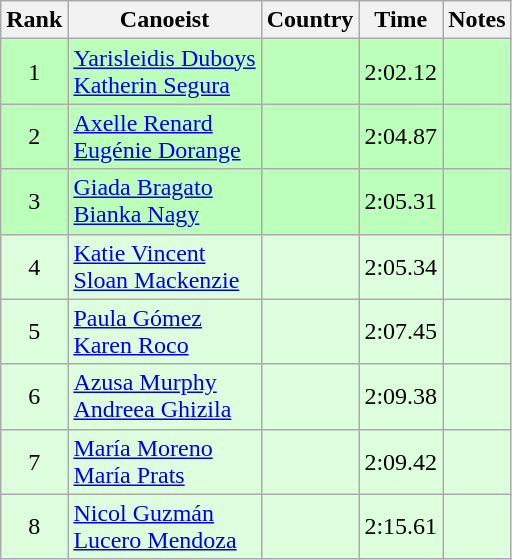<table class="wikitable" style="text-align:center">
<tr>
<th>Rank</th>
<th>Canoeist</th>
<th>Country</th>
<th>Time</th>
<th>Notes</th>
</tr>
<tr bgcolor=bbffbb>
<td>1</td>
<td align="left"><a href='#'>Yarisleidis Duboys</a><br><a href='#'>Katherin Segura</a></td>
<td align="left"></td>
<td>2:02.12</td>
<td></td>
</tr>
<tr bgcolor=bbffbb>
<td>2</td>
<td align="left"><a href='#'>Axelle Renard</a><br><a href='#'>Eugénie Dorange</a></td>
<td align="left"></td>
<td>2:04.87</td>
<td></td>
</tr>
<tr bgcolor=bbffbb>
<td>3</td>
<td align="left"><a href='#'>Giada Bragato</a><br><a href='#'>Bianka Nagy</a></td>
<td align="left"></td>
<td>2:05.31</td>
<td></td>
</tr>
<tr bgcolor=ddffdd>
<td>4</td>
<td align="left"><a href='#'>Katie Vincent</a><br><a href='#'>Sloan Mackenzie</a></td>
<td align="left"></td>
<td>2:05.34</td>
<td></td>
</tr>
<tr bgcolor=ddffdd>
<td>5</td>
<td align="left"><a href='#'>Paula Gómez</a><br><a href='#'>Karen Roco</a></td>
<td align="left"></td>
<td>2:07.45</td>
<td></td>
</tr>
<tr bgcolor=ddffdd>
<td>6</td>
<td align="left"><a href='#'>Azusa Murphy</a><br><a href='#'>Andreea Ghizila</a></td>
<td align="left"></td>
<td>2:09.38</td>
<td></td>
</tr>
<tr bgcolor=ddffdd>
<td>7</td>
<td align="left"><a href='#'>María Moreno</a><br><a href='#'>María Prats</a></td>
<td align="left"></td>
<td>2:09.42</td>
<td></td>
</tr>
<tr bgcolor=ddffdd>
<td>8</td>
<td align="left"><a href='#'>Nicol Guzmán</a><br><a href='#'>Lucero Mendoza</a></td>
<td align="left"></td>
<td>2:15.61</td>
<td></td>
</tr>
</table>
